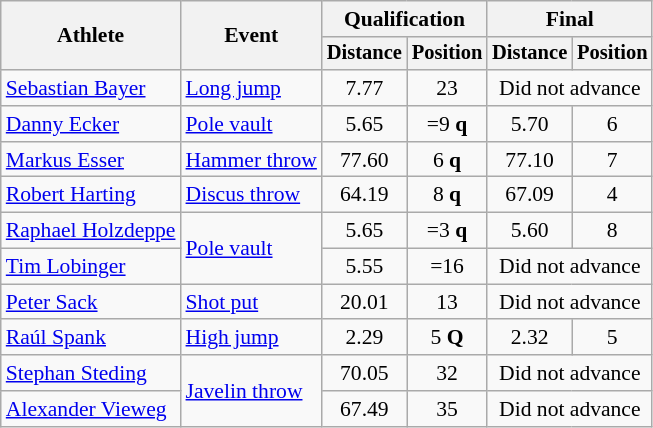<table class=wikitable style="font-size:90%">
<tr>
<th rowspan="2">Athlete</th>
<th rowspan="2">Event</th>
<th colspan="2">Qualification</th>
<th colspan="2">Final</th>
</tr>
<tr style="font-size:95%">
<th>Distance</th>
<th>Position</th>
<th>Distance</th>
<th>Position</th>
</tr>
<tr align=center>
<td align=left><a href='#'>Sebastian Bayer</a></td>
<td align=left><a href='#'>Long jump</a></td>
<td>7.77</td>
<td>23</td>
<td colspan=2>Did not advance</td>
</tr>
<tr align=center>
<td align=left><a href='#'>Danny Ecker</a></td>
<td align=left><a href='#'>Pole vault</a></td>
<td>5.65</td>
<td>=9 <strong>q</strong></td>
<td>5.70</td>
<td>6</td>
</tr>
<tr align=center>
<td align=left><a href='#'>Markus Esser</a></td>
<td align=left><a href='#'>Hammer throw</a></td>
<td>77.60</td>
<td>6 <strong>q</strong></td>
<td>77.10</td>
<td>7</td>
</tr>
<tr align=center>
<td align=left><a href='#'>Robert Harting</a></td>
<td align=left><a href='#'>Discus throw</a></td>
<td>64.19</td>
<td>8 <strong>q</strong></td>
<td>67.09</td>
<td>4</td>
</tr>
<tr align=center>
<td align=left><a href='#'>Raphael Holzdeppe</a></td>
<td align=left rowspan=2><a href='#'>Pole vault</a></td>
<td>5.65</td>
<td>=3 <strong>q</strong></td>
<td>5.60</td>
<td>8</td>
</tr>
<tr align=center>
<td align=left><a href='#'>Tim Lobinger</a></td>
<td>5.55</td>
<td>=16</td>
<td colspan=2>Did not advance</td>
</tr>
<tr align=center>
<td align=left><a href='#'>Peter Sack</a></td>
<td align=left><a href='#'>Shot put</a></td>
<td>20.01</td>
<td>13</td>
<td colspan=2>Did not advance</td>
</tr>
<tr align=center>
<td align=left><a href='#'>Raúl Spank</a></td>
<td align=left><a href='#'>High jump</a></td>
<td>2.29</td>
<td>5 <strong>Q</strong></td>
<td>2.32</td>
<td>5</td>
</tr>
<tr align=center>
<td align=left><a href='#'>Stephan Steding</a></td>
<td align=left rowspan=2><a href='#'>Javelin throw</a></td>
<td>70.05</td>
<td>32</td>
<td colspan=2>Did not advance</td>
</tr>
<tr align=center>
<td align=left><a href='#'>Alexander Vieweg</a></td>
<td>67.49</td>
<td>35</td>
<td colspan=2>Did not advance</td>
</tr>
</table>
